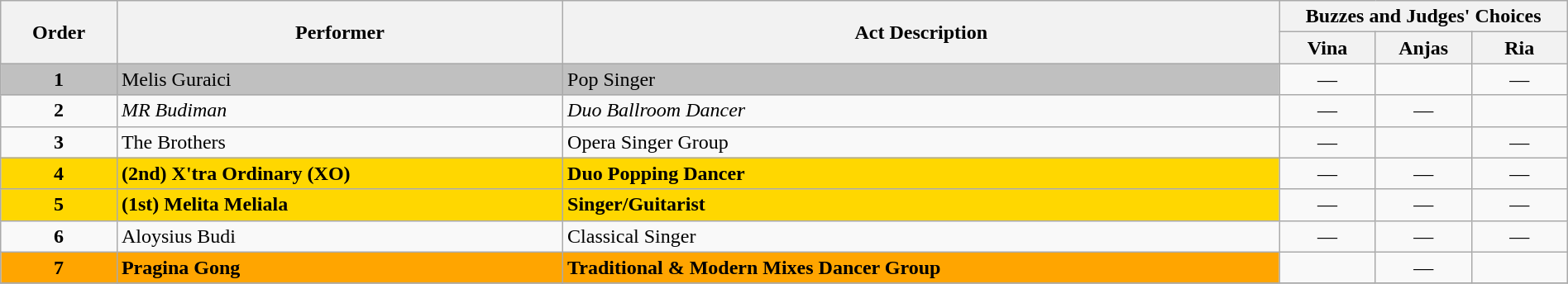<table class="wikitable" style="width:100%;">
<tr>
<th rowspan=2>Order</th>
<th rowspan=2>Performer</th>
<th rowspan=2>Act Description</th>
<th colspan=3>Buzzes and Judges' Choices</th>
</tr>
<tr>
<th width="70">Vina</th>
<th width="70">Anjas</th>
<th width="70">Ria</th>
</tr>
<tr>
<td style="background:silver;" align="center"><strong>1</strong></td>
<td style="background:silver;">Melis Guraici</td>
<td style="background:silver;">Pop Singer</td>
<td align="center">—</td>
<td style="text-align:center;"></td>
<td align="center">—</td>
</tr>
<tr>
<td align="center"><strong>2</strong></td>
<td><em>MR Budiman</em></td>
<td><em>Duo Ballroom Dancer</em></td>
<td align="center">—</td>
<td align="center">—</td>
<td style="text-align:center;"></td>
</tr>
<tr>
<td align="center"><strong>3</strong></td>
<td>The Brothers</td>
<td>Opera Singer Group</td>
<td align="center">—</td>
<td style="text-align:center;"></td>
<td align="center">—</td>
</tr>
<tr>
<td style="background:gold;" align="center"><strong>4</strong></td>
<td style="background:gold;"><strong>(2nd) X'tra Ordinary (XO)</strong></td>
<td style="background:gold;"><strong>Duo Popping Dancer</strong></td>
<td align="center">—</td>
<td align="center">—</td>
<td align="center">—</td>
</tr>
<tr>
<td style="background:gold;" align="center"><strong>5</strong></td>
<td style="background:gold;"><strong>(1st) Melita Meliala</strong></td>
<td style="background:gold;"><strong>Singer/Guitarist</strong></td>
<td align="center">—</td>
<td align="center">—</td>
<td align="center">—</td>
</tr>
<tr>
<td align="center"><strong>6</strong></td>
<td>Aloysius Budi</td>
<td>Classical Singer</td>
<td align="center">—</td>
<td align="center">—</td>
<td align="center">—</td>
</tr>
<tr>
<td style="background:orange;" align="center"><strong>7</strong></td>
<td style="background:orange;"><strong>Pragina Gong</strong></td>
<td style="background:orange;"><strong>Traditional & Modern Mixes Dancer Group</strong></td>
<td style="text-align:center;"></td>
<td align="center">—</td>
<td style="text-align:center;"></td>
</tr>
<tr>
</tr>
</table>
